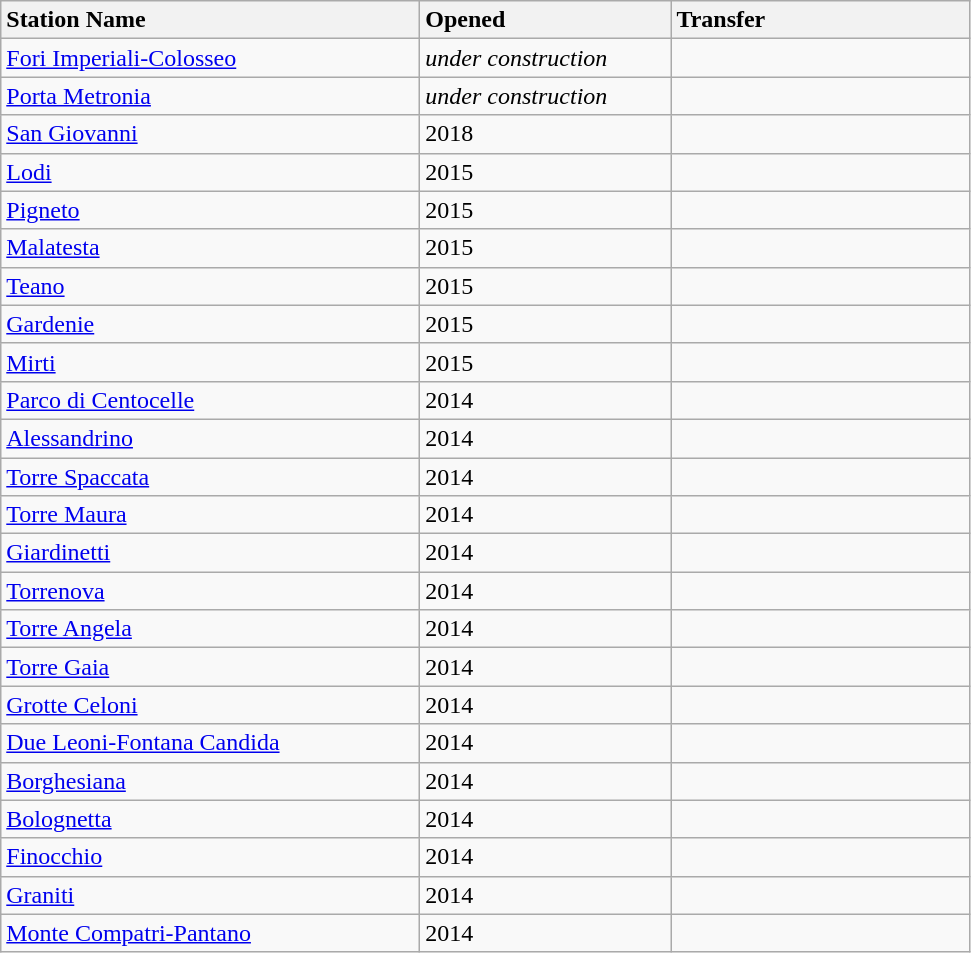<table class="wikitable sortable">
<tr>
<th style="text-align:left; width:17em;">Station Name</th>
<th style="text-align:left; width:10em;">Opened</th>
<th style="text-align:left; width:12em;">Transfer</th>
</tr>
<tr class="sort">
<td><a href='#'>Fori Imperiali-Colosseo</a></td>
<td><em>under construction</em></td>
<td> <a href='#'></a></td>
</tr>
<tr>
<td><a href='#'>Porta Metronia</a></td>
<td><em>under construction</em></td>
<td></td>
</tr>
<tr>
<td><a href='#'>San Giovanni</a></td>
<td>2018</td>
<td> <a href='#'></a></td>
</tr>
<tr>
<td><a href='#'>Lodi</a></td>
<td>2015</td>
<td></td>
</tr>
<tr>
<td><a href='#'>Pigneto</a></td>
<td>2015</td>
<td></td>
</tr>
<tr>
<td><a href='#'>Malatesta</a></td>
<td>2015</td>
<td></td>
</tr>
<tr>
<td><a href='#'>Teano</a></td>
<td>2015</td>
<td></td>
</tr>
<tr>
<td><a href='#'>Gardenie</a></td>
<td>2015</td>
<td><a href='#'></a> <a href='#'></a></td>
</tr>
<tr>
<td><a href='#'>Mirti</a></td>
<td>2015</td>
<td><a href='#'></a> <a href='#'></a></td>
</tr>
<tr>
<td><a href='#'>Parco di Centocelle</a></td>
<td>2014</td>
<td></td>
</tr>
<tr>
<td><a href='#'>Alessandrino</a></td>
<td>2014</td>
<td></td>
</tr>
<tr>
<td><a href='#'>Torre Spaccata</a></td>
<td>2014</td>
<td></td>
</tr>
<tr>
<td><a href='#'>Torre Maura</a></td>
<td>2014</td>
<td></td>
</tr>
<tr>
<td><a href='#'>Giardinetti</a></td>
<td>2014</td>
<td></td>
</tr>
<tr>
<td><a href='#'>Torrenova</a></td>
<td>2014</td>
<td></td>
</tr>
<tr>
<td><a href='#'>Torre Angela</a></td>
<td>2014</td>
<td></td>
</tr>
<tr>
<td><a href='#'>Torre Gaia</a></td>
<td>2014</td>
<td></td>
</tr>
<tr>
<td><a href='#'>Grotte Celoni</a></td>
<td>2014</td>
<td></td>
</tr>
<tr>
<td><a href='#'>Due Leoni-Fontana Candida</a></td>
<td>2014</td>
<td></td>
</tr>
<tr>
<td><a href='#'>Borghesiana</a></td>
<td>2014</td>
<td></td>
</tr>
<tr>
<td><a href='#'>Bolognetta</a></td>
<td>2014</td>
<td></td>
</tr>
<tr>
<td><a href='#'>Finocchio</a></td>
<td>2014</td>
<td></td>
</tr>
<tr>
<td><a href='#'>Graniti</a></td>
<td>2014</td>
<td></td>
</tr>
<tr>
<td><a href='#'>Monte Compatri-Pantano</a></td>
<td>2014</td>
<td></td>
</tr>
</table>
